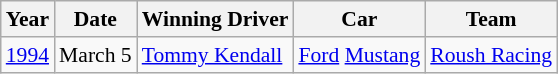<table class="wikitable" style="font-size: 90%;">
<tr>
<th>Year</th>
<th>Date</th>
<th>Winning Driver</th>
<th>Car</th>
<th>Team</th>
</tr>
<tr>
<td><a href='#'>1994</a></td>
<td>March 5</td>
<td> <a href='#'>Tommy Kendall</a></td>
<td><a href='#'>Ford</a> <a href='#'>Mustang</a></td>
<td><a href='#'>Roush Racing</a></td>
</tr>
</table>
